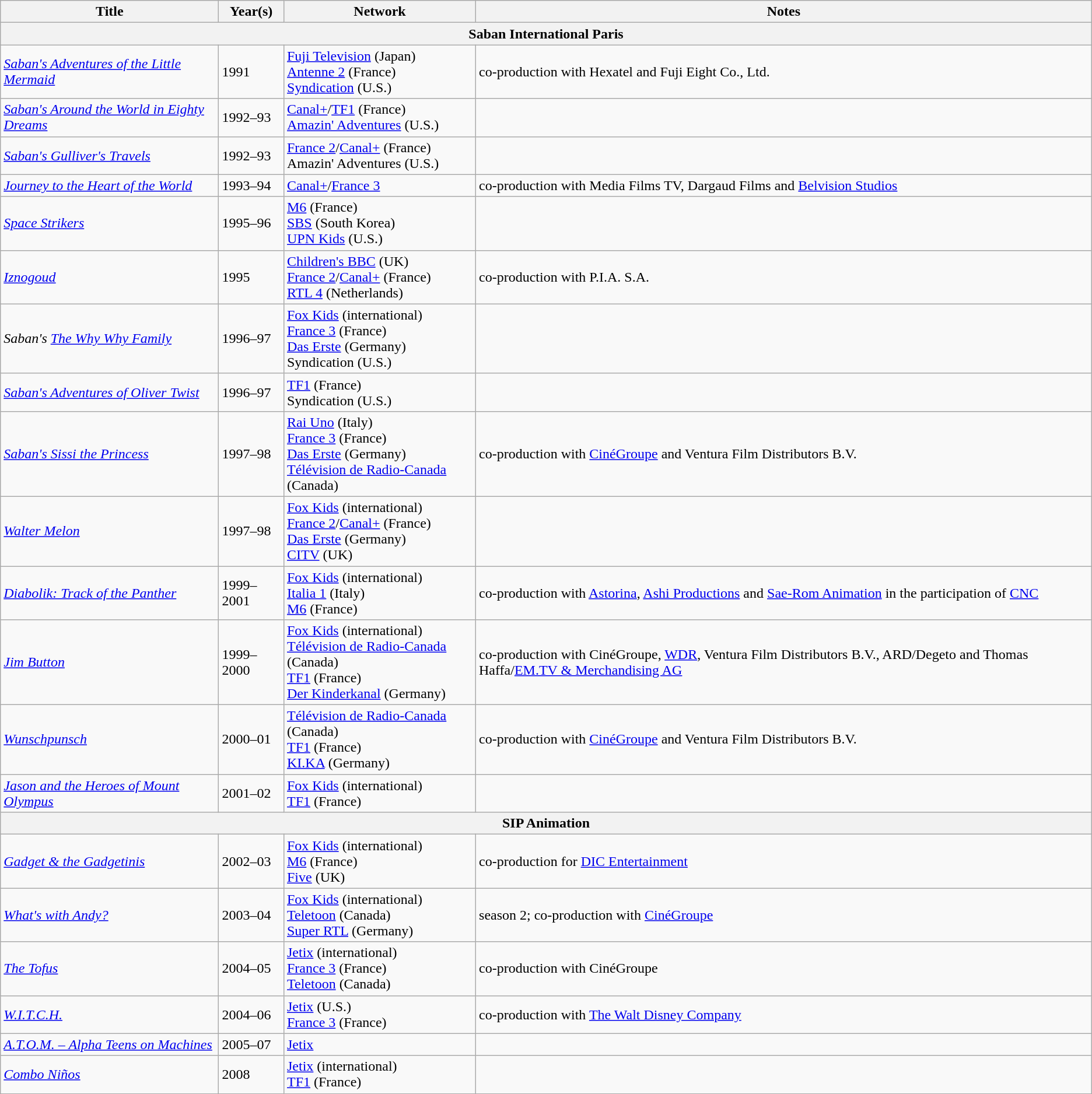<table class="wikitable sortable mw-collapsible">
<tr>
<th>Title</th>
<th>Year(s)</th>
<th>Network</th>
<th>Notes</th>
</tr>
<tr>
<th colspan="4">Saban International Paris</th>
</tr>
<tr>
<td><em><a href='#'>Saban's Adventures of the Little Mermaid</a></em></td>
<td>1991</td>
<td><a href='#'>Fuji Television</a> (Japan)<br><a href='#'>Antenne 2</a> (France)<br><a href='#'>Syndication</a> (U.S.)</td>
<td>co-production with Hexatel and Fuji Eight Co., Ltd.</td>
</tr>
<tr>
<td><em><a href='#'>Saban's Around the World in Eighty Dreams</a></em></td>
<td>1992–93</td>
<td><a href='#'>Canal+</a>/<a href='#'>TF1</a> (France)<br><a href='#'>Amazin' Adventures</a> (U.S.)</td>
<td></td>
</tr>
<tr>
<td><em><a href='#'>Saban's Gulliver's Travels</a></em></td>
<td>1992–93</td>
<td><a href='#'>France 2</a>/<a href='#'>Canal+</a> (France)<br>Amazin' Adventures (U.S.)</td>
<td></td>
</tr>
<tr>
<td><em><a href='#'>Journey to the Heart of the World</a></em></td>
<td>1993–94</td>
<td><a href='#'>Canal+</a>/<a href='#'>France 3</a></td>
<td>co-production with Media Films TV, Dargaud Films and <a href='#'>Belvision Studios</a></td>
</tr>
<tr>
<td><em><a href='#'>Space Strikers</a></em></td>
<td>1995–96</td>
<td><a href='#'>M6</a> (France)<br><a href='#'>SBS</a> (South Korea)<br><a href='#'>UPN Kids</a> (U.S.)</td>
<td></td>
</tr>
<tr>
<td><em><a href='#'>Iznogoud</a></em></td>
<td>1995</td>
<td><a href='#'>Children's BBC</a> (UK)<br><a href='#'>France 2</a>/<a href='#'>Canal+</a> (France)<br><a href='#'>RTL 4</a> (Netherlands)</td>
<td>co-production with P.I.A. S.A.</td>
</tr>
<tr>
<td><em>Saban's <a href='#'>The Why Why Family</a></em></td>
<td>1996–97</td>
<td><a href='#'>Fox Kids</a> (international)<br><a href='#'>France 3</a> (France)<br><a href='#'>Das Erste</a> (Germany)<br>Syndication (U.S.)</td>
<td></td>
</tr>
<tr>
<td><em><a href='#'>Saban's Adventures of Oliver Twist</a></em></td>
<td>1996–97</td>
<td><a href='#'>TF1</a> (France)<br>Syndication (U.S.)</td>
<td></td>
</tr>
<tr>
<td><em><a href='#'>Saban's Sissi the Princess</a></em></td>
<td>1997–98</td>
<td><a href='#'>Rai Uno</a> (Italy)<br><a href='#'>France 3</a> (France)<br><a href='#'>Das Erste</a> (Germany)<br><a href='#'>Télévision de Radio-Canada</a> (Canada)</td>
<td>co-production with <a href='#'>CinéGroupe</a> and Ventura Film Distributors B.V.</td>
</tr>
<tr>
<td><em><a href='#'>Walter Melon</a></em></td>
<td>1997–98</td>
<td><a href='#'>Fox Kids</a> (international)<br><a href='#'>France 2</a>/<a href='#'>Canal+</a> (France)<br><a href='#'>Das Erste</a> (Germany)<br><a href='#'>CITV</a> (UK)</td>
<td></td>
</tr>
<tr>
<td><em><a href='#'>Diabolik: Track of the Panther</a></em></td>
<td>1999–2001</td>
<td><a href='#'>Fox Kids</a> (international)<br><a href='#'>Italia 1</a> (Italy)<br><a href='#'>M6</a> (France)</td>
<td>co-production with <a href='#'>Astorina</a>, <a href='#'>Ashi Productions</a> and <a href='#'>Sae-Rom Animation</a> in the participation of <a href='#'>CNC</a></td>
</tr>
<tr>
<td><em><a href='#'>Jim Button</a></em></td>
<td>1999–2000</td>
<td><a href='#'>Fox Kids</a> (international)<br><a href='#'>Télévision de Radio-Canada</a> (Canada)<br><a href='#'>TF1</a> (France)<br><a href='#'>Der Kinderkanal</a> (Germany)</td>
<td>co-production with CinéGroupe, <a href='#'>WDR</a>, Ventura Film Distributors B.V., ARD/Degeto and Thomas Haffa/<a href='#'>EM.TV & Merchandising AG</a></td>
</tr>
<tr>
<td><em><a href='#'>Wunschpunsch</a></em></td>
<td>2000–01</td>
<td><a href='#'>Télévision de Radio-Canada</a> (Canada)<br><a href='#'>TF1</a> (France)<br><a href='#'>KI.KA</a> (Germany)</td>
<td>co-production with <a href='#'>CinéGroupe</a> and Ventura Film Distributors B.V.</td>
</tr>
<tr>
<td><em><a href='#'>Jason and the Heroes of Mount Olympus</a></em></td>
<td>2001–02</td>
<td><a href='#'>Fox Kids</a> (international)<br><a href='#'>TF1</a> (France)</td>
<td></td>
</tr>
<tr>
<th colspan="4">SIP Animation</th>
</tr>
<tr>
<td><em><a href='#'>Gadget & the Gadgetinis</a></em></td>
<td>2002–03</td>
<td><a href='#'>Fox Kids</a> (international)<br><a href='#'>M6</a> (France)<br><a href='#'>Five</a> (UK)</td>
<td>co-production for <a href='#'>DIC Entertainment</a></td>
</tr>
<tr>
<td><em><a href='#'>What's with Andy?</a></em></td>
<td>2003–04</td>
<td><a href='#'>Fox Kids</a> (international)<br><a href='#'>Teletoon</a> (Canada)<br><a href='#'>Super RTL</a> (Germany)</td>
<td>season 2; co-production with <a href='#'>CinéGroupe</a></td>
</tr>
<tr>
<td><em><a href='#'>The Tofus</a></em></td>
<td>2004–05</td>
<td><a href='#'>Jetix</a> (international)<br><a href='#'>France 3</a> (France)<br><a href='#'>Teletoon</a> (Canada)</td>
<td>co-production with CinéGroupe</td>
</tr>
<tr>
<td><em><a href='#'>W.I.T.C.H.</a></em></td>
<td>2004–06</td>
<td><a href='#'>Jetix</a> (U.S.)<br><a href='#'>France 3</a> (France)</td>
<td>co-production with <a href='#'>The Walt Disney Company</a></td>
</tr>
<tr>
<td><em><a href='#'>A.T.O.M. – Alpha Teens on Machines</a></em></td>
<td>2005–07</td>
<td><a href='#'>Jetix</a></td>
<td></td>
</tr>
<tr>
<td><em><a href='#'>Combo Niños</a></em></td>
<td>2008</td>
<td><a href='#'>Jetix</a> (international)<br><a href='#'>TF1</a> (France)</td>
</tr>
</table>
